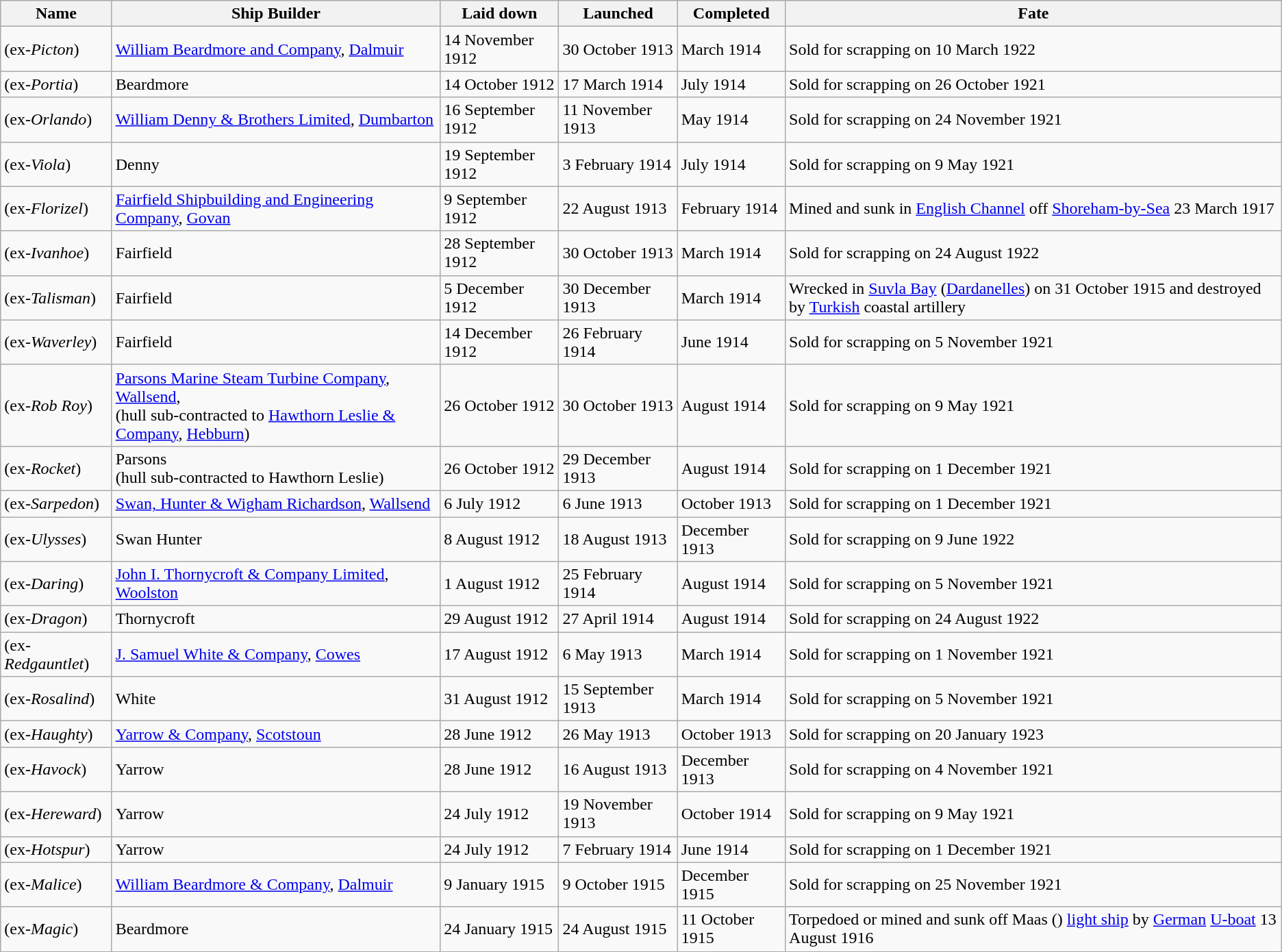<table class="wikitable" style="text-align:left">
<tr>
<th>Name</th>
<th>Ship Builder</th>
<th>Laid down</th>
<th>Launched</th>
<th>Completed</th>
<th>Fate</th>
</tr>
<tr>
<td> (ex-<em>Picton</em>)</td>
<td><a href='#'>William Beardmore and Company</a>, <a href='#'>Dalmuir</a></td>
<td>14 November 1912</td>
<td>30 October 1913</td>
<td>March 1914</td>
<td>Sold for scrapping on 10 March 1922</td>
</tr>
<tr>
<td> (ex-<em>Portia</em>)</td>
<td>Beardmore</td>
<td>14 October 1912</td>
<td>17 March 1914</td>
<td>July 1914</td>
<td>Sold for scrapping on 26 October 1921</td>
</tr>
<tr>
<td> (ex-<em>Orlando</em>)</td>
<td><a href='#'>William Denny & Brothers Limited</a>, <a href='#'>Dumbarton</a></td>
<td>16 September 1912</td>
<td>11 November 1913</td>
<td>May 1914</td>
<td>Sold for scrapping on 24 November 1921</td>
</tr>
<tr>
<td> (ex-<em>Viola</em>)</td>
<td>Denny</td>
<td>19 September 1912</td>
<td>3 February 1914</td>
<td>July 1914</td>
<td>Sold for scrapping on 9 May 1921</td>
</tr>
<tr>
<td> (ex-<em>Florizel</em>)</td>
<td><a href='#'>Fairfield Shipbuilding and Engineering Company</a>, <a href='#'>Govan</a></td>
<td>9 September 1912</td>
<td>22 August 1913</td>
<td>February 1914</td>
<td>Mined and sunk in <a href='#'>English Channel</a> off <a href='#'>Shoreham-by-Sea</a> 23 March 1917</td>
</tr>
<tr>
<td> (ex-<em>Ivanhoe</em>)</td>
<td>Fairfield</td>
<td>28 September 1912</td>
<td>30 October 1913</td>
<td>March 1914</td>
<td>Sold for scrapping on 24 August 1922</td>
</tr>
<tr>
<td> (ex-<em>Talisman</em>)</td>
<td>Fairfield</td>
<td>5 December 1912</td>
<td>30 December 1913</td>
<td>March 1914</td>
<td>Wrecked in <a href='#'>Suvla Bay</a> (<a href='#'>Dardanelles</a>) on 31 October 1915 and destroyed by <a href='#'>Turkish</a> coastal artillery</td>
</tr>
<tr>
<td> (ex-<em>Waverley</em>)</td>
<td>Fairfield</td>
<td>14 December 1912</td>
<td>26 February 1914</td>
<td>June 1914</td>
<td>Sold for scrapping on 5 November 1921</td>
</tr>
<tr>
<td> (ex-<em>Rob Roy</em>)</td>
<td><a href='#'>Parsons Marine Steam Turbine Company</a>, <a href='#'>Wallsend</a>,<br> (hull sub-contracted to <a href='#'>Hawthorn Leslie & Company</a>, <a href='#'>Hebburn</a>)</td>
<td>26 October 1912</td>
<td>30 October 1913</td>
<td>August 1914</td>
<td>Sold for scrapping on 9 May 1921</td>
</tr>
<tr>
<td> (ex-<em>Rocket</em>)</td>
<td>Parsons <br>(hull sub-contracted to Hawthorn Leslie)</td>
<td>26 October 1912</td>
<td>29 December 1913</td>
<td>August 1914</td>
<td>Sold for scrapping on 1 December 1921</td>
</tr>
<tr>
<td> (ex-<em>Sarpedon</em>)</td>
<td><a href='#'>Swan, Hunter & Wigham Richardson</a>, <a href='#'>Wallsend</a></td>
<td>6 July 1912</td>
<td>6 June 1913</td>
<td>October 1913</td>
<td>Sold for scrapping on 1 December 1921</td>
</tr>
<tr>
<td> (ex-<em>Ulysses</em>)</td>
<td>Swan Hunter</td>
<td>8 August 1912</td>
<td>18 August 1913</td>
<td>December 1913</td>
<td>Sold for scrapping on 9 June 1922</td>
</tr>
<tr>
<td> (ex-<em>Daring</em>)</td>
<td><a href='#'>John I. Thornycroft & Company Limited</a>, <a href='#'>Woolston</a></td>
<td>1 August 1912</td>
<td>25 February 1914</td>
<td>August 1914</td>
<td>Sold for scrapping on 5 November 1921</td>
</tr>
<tr>
<td> (ex-<em>Dragon</em>)</td>
<td>Thornycroft</td>
<td>29 August 1912</td>
<td>27 April 1914</td>
<td>August 1914</td>
<td>Sold for scrapping on 24 August 1922</td>
</tr>
<tr>
<td> (ex-<em>Redgauntlet</em>)</td>
<td><a href='#'>J. Samuel White & Company</a>, <a href='#'>Cowes</a></td>
<td>17 August 1912</td>
<td>6 May 1913</td>
<td>March 1914</td>
<td>Sold for scrapping on 1 November 1921</td>
</tr>
<tr>
<td> (ex-<em>Rosalind</em>)</td>
<td>White</td>
<td>31 August 1912</td>
<td>15 September 1913</td>
<td>March 1914</td>
<td>Sold for scrapping on 5 November 1921</td>
</tr>
<tr>
<td> (ex-<em>Haughty</em>)</td>
<td><a href='#'>Yarrow & Company</a>, <a href='#'>Scotstoun</a></td>
<td>28 June 1912</td>
<td>26 May 1913</td>
<td>October 1913</td>
<td>Sold for scrapping on 20 January 1923</td>
</tr>
<tr>
<td> (ex-<em>Havock</em>)</td>
<td>Yarrow</td>
<td>28 June 1912</td>
<td>16 August 1913</td>
<td>December 1913</td>
<td>Sold for scrapping on 4 November 1921</td>
</tr>
<tr>
<td> (ex-<em>Hereward</em>)</td>
<td>Yarrow</td>
<td>24 July 1912</td>
<td>19 November 1913</td>
<td>October 1914</td>
<td>Sold for scrapping on 9 May 1921</td>
</tr>
<tr>
<td> (ex-<em>Hotspur</em>)</td>
<td>Yarrow</td>
<td>24 July 1912</td>
<td>7 February 1914</td>
<td>June 1914</td>
<td>Sold for scrapping on 1 December 1921</td>
</tr>
<tr>
<td> (ex-<em>Malice</em>)</td>
<td><a href='#'>William Beardmore & Company</a>, <a href='#'>Dalmuir</a></td>
<td>9 January 1915</td>
<td>9 October 1915</td>
<td>December 1915</td>
<td>Sold for scrapping on 25 November 1921</td>
</tr>
<tr>
<td> (ex-<em>Magic</em>)</td>
<td>Beardmore</td>
<td>24 January 1915</td>
<td>24 August 1915</td>
<td>11 October 1915</td>
<td>Torpedoed or mined and sunk off Maas () <a href='#'>light ship</a> by <a href='#'>German</a> <a href='#'>U-boat</a> 13 August 1916</td>
</tr>
</table>
